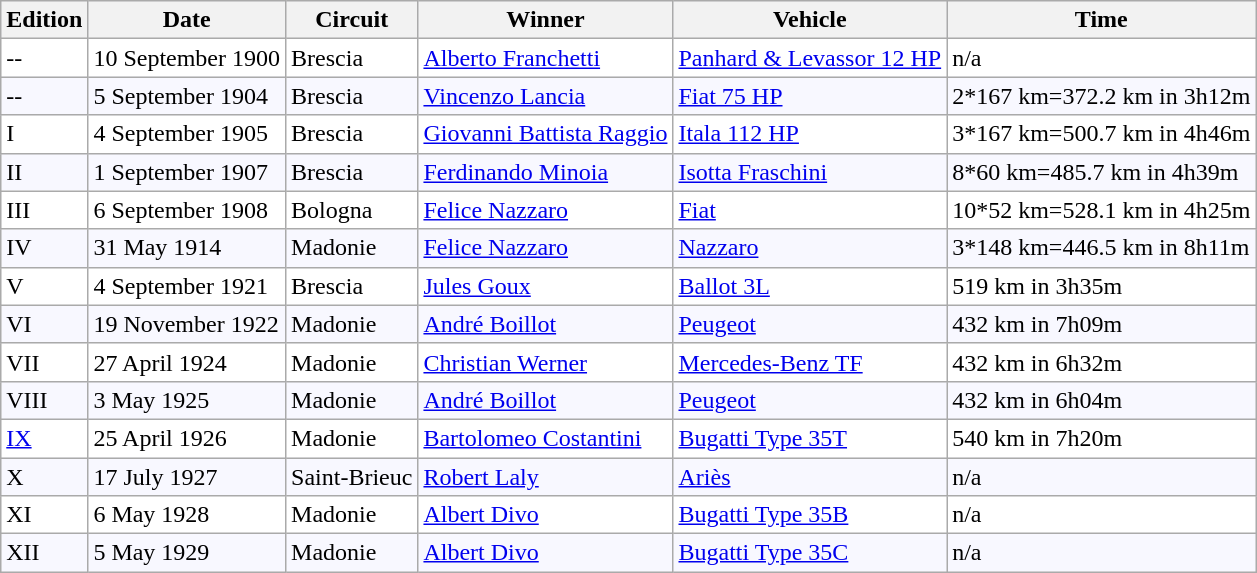<table class="wikitable">
<tr ---- style="background:#F8F8FF;">
<th>Edition</th>
<th>Date</th>
<th>Circuit</th>
<th>Winner</th>
<th>Vehicle</th>
<th>Time</th>
</tr>
<tr ---- style="background:#FFFFFF;">
<td>--</td>
<td>10 September 1900</td>
<td>Brescia</td>
<td> <a href='#'>Alberto Franchetti</a></td>
<td><a href='#'>Panhard & Levassor 12 HP</a></td>
<td>n/a</td>
</tr>
<tr ---- style="background:#F8F8FF;">
<td>--</td>
<td>5 September 1904</td>
<td>Brescia</td>
<td> <a href='#'>Vincenzo Lancia</a></td>
<td><a href='#'>Fiat 75 HP</a></td>
<td>2*167 km=372.2 km in 3h12m</td>
</tr>
<tr ---- style="background:#FFFFFF;">
<td>I</td>
<td>4 September 1905</td>
<td>Brescia</td>
<td> <a href='#'>Giovanni Battista Raggio</a></td>
<td><a href='#'>Itala 112 HP</a></td>
<td>3*167 km=500.7 km in 4h46m</td>
</tr>
<tr ---- style="background:#F8F8FF;">
<td>II</td>
<td>1 September 1907</td>
<td>Brescia</td>
<td> <a href='#'>Ferdinando Minoia</a></td>
<td><a href='#'>Isotta Fraschini</a></td>
<td>8*60 km=485.7 km in 4h39m</td>
</tr>
<tr ---- style="background:#FFFFFF;">
<td>III</td>
<td>6 September 1908</td>
<td>Bologna</td>
<td> <a href='#'>Felice Nazzaro</a></td>
<td><a href='#'>Fiat</a></td>
<td>10*52 km=528.1 km in 4h25m</td>
</tr>
<tr ---- style="background:#F8F8FF;">
<td>IV</td>
<td>31 May 1914</td>
<td>Madonie</td>
<td> <a href='#'>Felice Nazzaro</a></td>
<td><a href='#'>Nazzaro</a></td>
<td>3*148 km=446.5 km in 8h11m</td>
</tr>
<tr ---- style="background:#FFFFFF;">
<td>V</td>
<td>4 September 1921</td>
<td>Brescia</td>
<td> <a href='#'>Jules Goux</a></td>
<td><a href='#'>Ballot 3L</a></td>
<td>519 km in 3h35m</td>
</tr>
<tr ---- style="background:#F8F8FF;">
<td>VI</td>
<td>19 November 1922</td>
<td>Madonie</td>
<td> <a href='#'>André Boillot</a></td>
<td><a href='#'>Peugeot</a></td>
<td>432 km in 7h09m</td>
</tr>
<tr ---- style="background:#FFFFFF;">
<td>VII</td>
<td>27 April 1924</td>
<td>Madonie</td>
<td> <a href='#'>Christian Werner</a></td>
<td><a href='#'>Mercedes-Benz TF</a></td>
<td>432 km in 6h32m</td>
</tr>
<tr ---- style="background:#F8F8FF;">
<td>VIII</td>
<td>3 May 1925</td>
<td>Madonie</td>
<td> <a href='#'>André Boillot</a></td>
<td><a href='#'>Peugeot</a></td>
<td>432 km in 6h04m</td>
</tr>
<tr ---- style="background:#FFFFFF;">
<td><a href='#'>IX</a></td>
<td>25 April 1926</td>
<td>Madonie</td>
<td> <a href='#'>Bartolomeo Costantini</a></td>
<td><a href='#'>Bugatti Type 35T</a></td>
<td>540 km in 7h20m</td>
</tr>
<tr ---- style="background:#F8F8FF;">
<td>X</td>
<td>17 July 1927</td>
<td>Saint-Brieuc</td>
<td> <a href='#'>Robert Laly</a></td>
<td><a href='#'>Ariès</a></td>
<td>n/a</td>
</tr>
<tr ---- style="background:#FFFFFF;">
<td>XI</td>
<td>6 May 1928</td>
<td>Madonie</td>
<td> <a href='#'>Albert Divo</a></td>
<td><a href='#'>Bugatti Type 35B</a></td>
<td>n/a</td>
</tr>
<tr ---- style="background:#F8F8FF;">
<td>XII</td>
<td>5 May 1929</td>
<td>Madonie</td>
<td> <a href='#'>Albert Divo</a></td>
<td><a href='#'>Bugatti Type 35C</a></td>
<td>n/a</td>
</tr>
</table>
